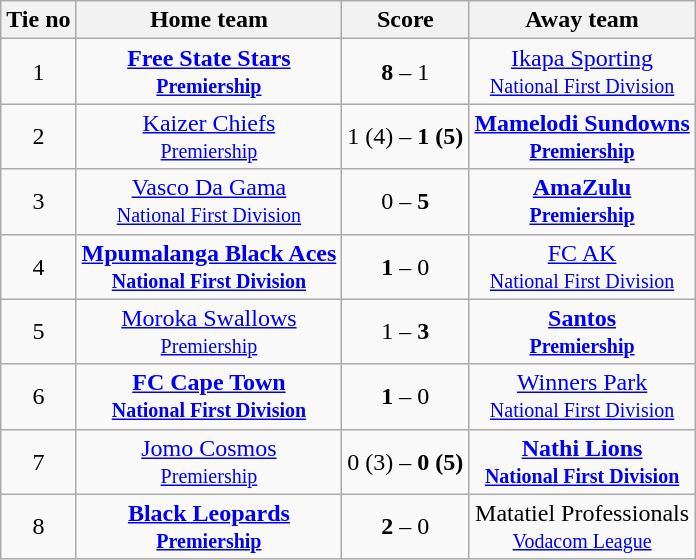<table class="wikitable" style="text-align: center">
<tr>
<th>Tie no</th>
<th>Home team</th>
<th>Score</th>
<th>Away team</th>
</tr>
<tr>
<td>1</td>
<td><strong><a href='#'>Free State Stars</a></strong> <br> <strong><small><a href='#'>Premiership</a></small></strong></td>
<td><strong>8</strong> – 1</td>
<td><a href='#'>Ikapa Sporting</a> <br> <small><a href='#'>National First Division</a></small></td>
</tr>
<tr>
<td>2</td>
<td><a href='#'>Kaizer Chiefs</a> <br> <small><a href='#'>Premiership</a></small></td>
<td>1 (4) – <strong>1 (5)</strong></td>
<td><strong><a href='#'>Mamelodi Sundowns</a></strong> <br> <strong> <small><a href='#'>Premiership</a></small> </strong></td>
</tr>
<tr>
<td>3</td>
<td><a href='#'>Vasco Da Gama</a> <br> <small><a href='#'>National First Division</a></small></td>
<td>0 – <strong>5</strong></td>
<td><strong><a href='#'>AmaZulu</a></strong> <br> <strong> <small><a href='#'>Premiership</a></small> </strong></td>
</tr>
<tr>
<td>4</td>
<td><strong><a href='#'>Mpumalanga Black Aces</a></strong> <br> <strong><small><a href='#'>National First Division</a></small> </strong></td>
<td><strong>1</strong> – 0</td>
<td><a href='#'>FC AK</a> <br> <small><a href='#'>National First Division</a></small></td>
</tr>
<tr>
<td>5</td>
<td><a href='#'>Moroka Swallows</a> <br> <small><a href='#'>Premiership</a></small></td>
<td>1 – <strong>3</strong></td>
<td><strong><a href='#'>Santos</a> </strong> <br> <strong><small><a href='#'>Premiership</a></small></strong></td>
</tr>
<tr>
<td>6</td>
<td><strong><a href='#'>FC Cape Town</a></strong> <br> <strong><small><a href='#'>National First Division</a></small> </strong></td>
<td><strong>1</strong> – 0</td>
<td><a href='#'>Winners Park</a> <br> <small><a href='#'>National First Division</a></small></td>
</tr>
<tr>
<td>7</td>
<td><a href='#'>Jomo Cosmos</a> <br> <small><a href='#'>Premiership</a></small></td>
<td>0 (3) – <strong>0 (5)</strong></td>
<td><strong><a href='#'>Nathi Lions</a></strong> <br> <strong><small><a href='#'>National First Division</a></small></strong></td>
</tr>
<tr>
<td>8</td>
<td><strong><a href='#'>Black Leopards</a></strong> <br><strong> <small><a href='#'>Premiership</a></small></strong></td>
<td><strong>2</strong> – 0</td>
<td>Matatiel Professionals <br> <small><a href='#'>Vodacom League</a></small></td>
</tr>
</table>
